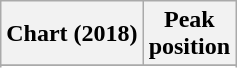<table class="wikitable sortable plainrowheaders" style="text-align:center">
<tr>
<th scope="col">Chart (2018)</th>
<th scope="col">Peak<br>position</th>
</tr>
<tr>
</tr>
<tr>
</tr>
<tr>
</tr>
<tr>
</tr>
<tr>
</tr>
<tr>
</tr>
<tr>
</tr>
<tr>
</tr>
<tr>
</tr>
<tr>
</tr>
<tr>
</tr>
</table>
